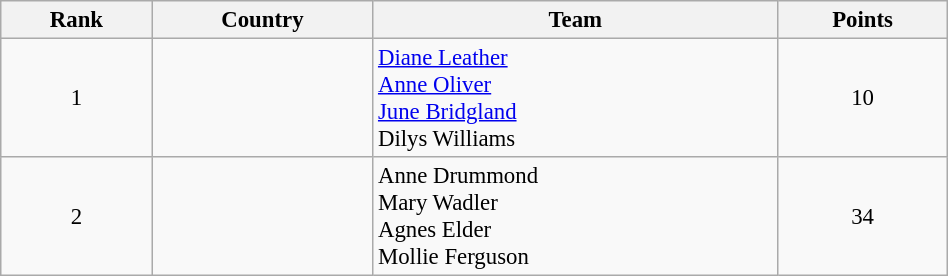<table class="wikitable sortable" style=" text-align:center; font-size:95%;" width="50%">
<tr>
<th>Rank</th>
<th>Country</th>
<th>Team</th>
<th>Points</th>
</tr>
<tr>
<td align=center>1</td>
<td align=left></td>
<td align=left><a href='#'>Diane Leather</a><br><a href='#'>Anne Oliver</a><br><a href='#'>June Bridgland</a><br>Dilys Williams</td>
<td>10</td>
</tr>
<tr>
<td align=center>2</td>
<td align=left></td>
<td align=left>Anne Drummond<br>Mary Wadler<br>Agnes Elder<br>Mollie Ferguson</td>
<td>34</td>
</tr>
</table>
